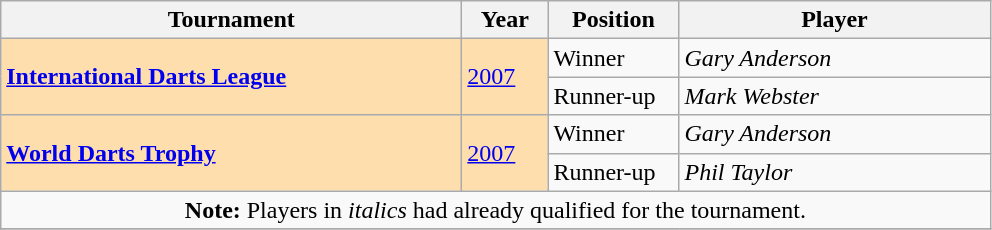<table class="wikitable">
<tr>
<th width=300>Tournament</th>
<th width=50>Year</th>
<th width=80>Position</th>
<th width=200>Player</th>
</tr>
<tr>
<td rowspan="2" style="background:#ffdead;"><strong><a href='#'>International Darts League</a></strong></td>
<td rowspan="2" style="background:#ffdead;"><a href='#'>2007</a></td>
<td>Winner</td>
<td> <em>Gary Anderson</em></td>
</tr>
<tr>
<td>Runner-up</td>
<td> <em>Mark Webster</em></td>
</tr>
<tr>
<td rowspan="2" style="background:#ffdead;"><strong><a href='#'>World Darts Trophy</a></strong></td>
<td rowspan="2" style="background:#ffdead;"><a href='#'>2007</a></td>
<td>Winner</td>
<td> <em>Gary Anderson</em></td>
</tr>
<tr>
<td>Runner-up</td>
<td> <em>Phil Taylor</em></td>
</tr>
<tr>
<td colspan=4 align=center><strong>Note:</strong> Players in <em>italics</em> had already qualified for the tournament.</td>
</tr>
<tr>
</tr>
</table>
